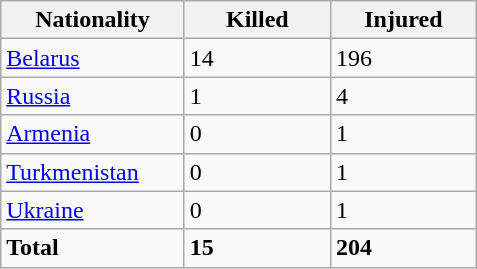<table class="wikitable">
<tr>
<th style="width:115px;">Nationality</th>
<th width="90">Killed</th>
<th width="90">Injured</th>
</tr>
<tr>
<td> <a href='#'>Belarus</a></td>
<td>14</td>
<td>196</td>
</tr>
<tr>
<td> <a href='#'>Russia</a></td>
<td>1</td>
<td>4</td>
</tr>
<tr>
<td> <a href='#'>Armenia</a></td>
<td>0</td>
<td>1</td>
</tr>
<tr>
<td> <a href='#'>Turkmenistan</a></td>
<td>0</td>
<td>1</td>
</tr>
<tr>
<td> <a href='#'>Ukraine</a></td>
<td>0</td>
<td>1</td>
</tr>
<tr>
<td><strong>Total</strong></td>
<td><strong>15</strong></td>
<td><strong>204</strong></td>
</tr>
</table>
